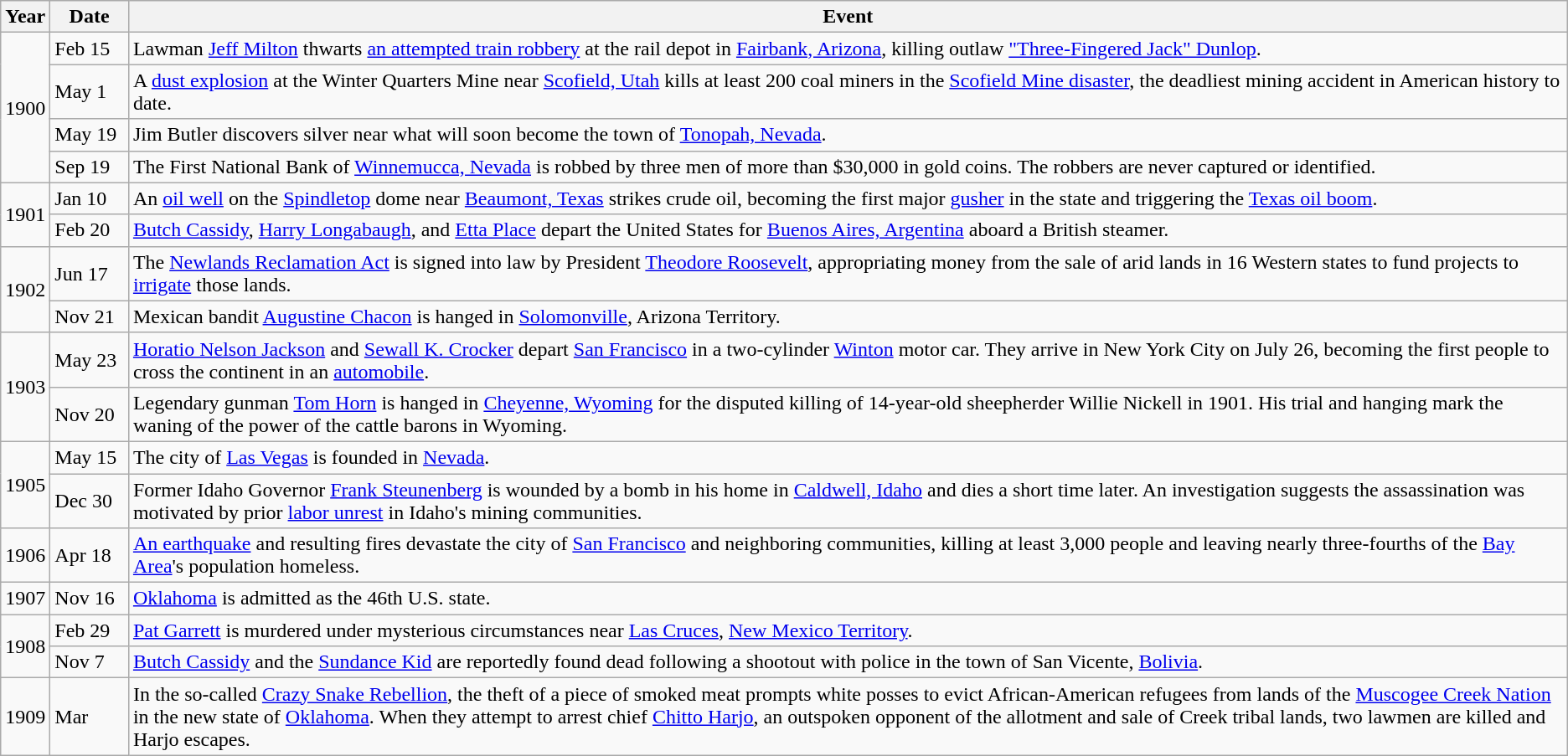<table class=wikitable>
<tr>
<th>Year</th>
<th width=55>Date</th>
<th>Event</th>
</tr>
<tr>
<td rowspan=4>1900</td>
<td>Feb 15</td>
<td>Lawman <a href='#'>Jeff Milton</a> thwarts <a href='#'>an attempted train robbery</a> at the rail depot in <a href='#'>Fairbank, Arizona</a>, killing outlaw <a href='#'>"Three-Fingered Jack" Dunlop</a>.</td>
</tr>
<tr>
<td>May 1</td>
<td>A <a href='#'>dust explosion</a> at the Winter Quarters Mine near <a href='#'>Scofield, Utah</a> kills at least 200 coal miners in the <a href='#'>Scofield Mine disaster</a>, the deadliest mining accident in American history to date.</td>
</tr>
<tr>
<td>May 19</td>
<td>Jim Butler discovers silver near what will soon become the town of <a href='#'>Tonopah, Nevada</a>.</td>
</tr>
<tr>
<td>Sep 19</td>
<td>The First National Bank of <a href='#'>Winnemucca, Nevada</a> is robbed by three men of more than $30,000 in gold coins. The robbers are never captured or identified.</td>
</tr>
<tr>
<td rowspan=2>1901</td>
<td>Jan 10</td>
<td>An <a href='#'>oil well</a> on the <a href='#'>Spindletop</a> dome near <a href='#'>Beaumont, Texas</a> strikes crude oil, becoming the first major <a href='#'>gusher</a> in the state and triggering the <a href='#'>Texas oil boom</a>.</td>
</tr>
<tr>
<td>Feb 20</td>
<td><a href='#'>Butch Cassidy</a>, <a href='#'>Harry Longabaugh</a>, and <a href='#'>Etta Place</a> depart the United States for <a href='#'>Buenos Aires, Argentina</a> aboard a British steamer.</td>
</tr>
<tr>
<td rowspan=2>1902</td>
<td>Jun 17</td>
<td>The <a href='#'>Newlands Reclamation Act</a> is signed into law by President <a href='#'>Theodore Roosevelt</a>, appropriating money from the sale of arid lands in 16 Western states to fund projects to <a href='#'>irrigate</a> those lands.</td>
</tr>
<tr>
<td>Nov 21</td>
<td>Mexican bandit <a href='#'>Augustine Chacon</a> is hanged in <a href='#'>Solomonville</a>, Arizona Territory.</td>
</tr>
<tr>
<td rowspan=2>1903</td>
<td>May 23</td>
<td><a href='#'>Horatio Nelson Jackson</a> and <a href='#'>Sewall K. Crocker</a> depart <a href='#'>San Francisco</a> in a two-cylinder <a href='#'>Winton</a> motor car. They arrive in New York City on July 26, becoming the first people to cross the continent in an <a href='#'>automobile</a>.</td>
</tr>
<tr>
<td>Nov 20</td>
<td>Legendary gunman <a href='#'>Tom Horn</a> is hanged in <a href='#'>Cheyenne, Wyoming</a> for the disputed killing of 14-year-old sheepherder Willie Nickell in 1901. His trial and hanging mark the waning of the power of the cattle barons in Wyoming.</td>
</tr>
<tr>
<td rowspan=2>1905</td>
<td>May 15</td>
<td>The city of <a href='#'>Las Vegas</a> is founded in <a href='#'>Nevada</a>.</td>
</tr>
<tr>
<td>Dec 30</td>
<td>Former Idaho Governor <a href='#'>Frank Steunenberg</a> is wounded by a bomb in his home in <a href='#'>Caldwell, Idaho</a> and dies a short time later. An investigation suggests the assassination was motivated by prior <a href='#'>labor unrest</a> in Idaho's mining communities.</td>
</tr>
<tr>
<td rowspan=1>1906</td>
<td>Apr 18</td>
<td><a href='#'>An earthquake</a> and resulting fires devastate the city of <a href='#'>San Francisco</a> and neighboring communities, killing at least 3,000 people and leaving nearly three-fourths of the <a href='#'>Bay Area</a>'s population homeless.</td>
</tr>
<tr>
<td rowspan=1>1907</td>
<td>Nov 16</td>
<td><a href='#'>Oklahoma</a> is admitted as the 46th U.S. state.</td>
</tr>
<tr>
<td rowspan=2>1908</td>
<td>Feb 29</td>
<td><a href='#'>Pat Garrett</a> is murdered under mysterious circumstances near <a href='#'>Las Cruces</a>, <a href='#'>New Mexico Territory</a>.</td>
</tr>
<tr>
<td>Nov 7</td>
<td><a href='#'>Butch Cassidy</a> and the <a href='#'>Sundance Kid</a> are reportedly found dead following a shootout with police in the town of San Vicente, <a href='#'>Bolivia</a>.</td>
</tr>
<tr>
<td rowspan=1>1909</td>
<td>Mar</td>
<td>In the so-called <a href='#'>Crazy Snake Rebellion</a>, the theft of a piece of smoked meat prompts white posses to evict African-American refugees from lands of the <a href='#'>Muscogee Creek Nation</a> in the new state of <a href='#'>Oklahoma</a>. When they attempt to arrest chief <a href='#'>Chitto Harjo</a>, an outspoken opponent of the allotment and sale of Creek tribal lands, two lawmen are killed and Harjo escapes.</td>
</tr>
</table>
